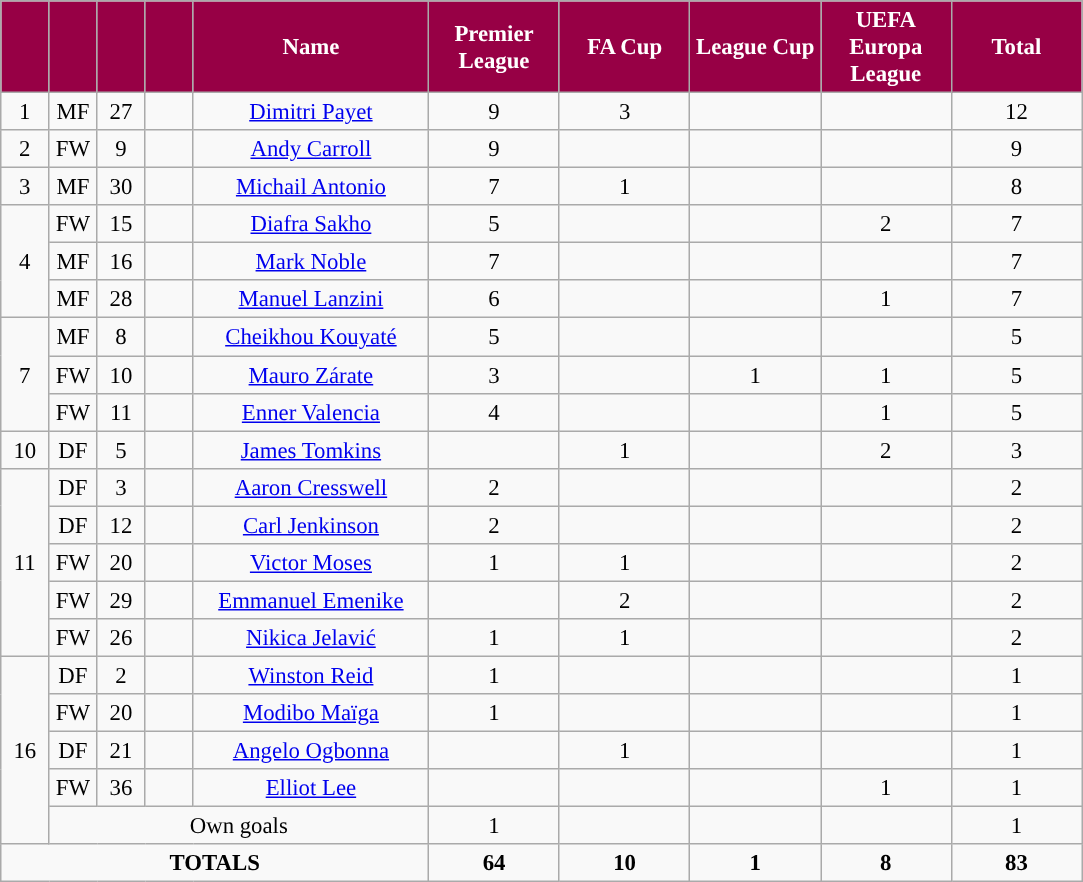<table class="wikitable sortable" style="font-size: 95%; text-align: center;">
<tr>
<th style="width:25px; background:#970045; color:white;"></th>
<th style="width:25px; background:#970045; color:white;"></th>
<th style="width:25px; background:#970045; color:white;"></th>
<th style="width:25px; background:#970045; color:white;"></th>
<th style="width:150px; background:#970045; color:white;">Name</th>
<th style="width:80px; background:#970045; color:white;">Premier League</th>
<th style="width:80px; background:#970045; color:white;">FA Cup</th>
<th style="width:80px; background:#970045; color:white;">League Cup</th>
<th style="width:80px; background:#970045; color:white;">UEFA Europa League</th>
<th style="width:80px; background:#970045; color:white;">Total</th>
</tr>
<tr>
<td>1</td>
<td>MF</td>
<td>27</td>
<td></td>
<td data-sort-value="Payet, Dimitri"><a href='#'>Dimitri Payet</a></td>
<td>9</td>
<td>3</td>
<td></td>
<td></td>
<td>12</td>
</tr>
<tr>
<td>2</td>
<td>FW</td>
<td>9</td>
<td></td>
<td data-sort-value="Carroll, Andy"><a href='#'>Andy Carroll</a></td>
<td>9</td>
<td></td>
<td></td>
<td></td>
<td>9</td>
</tr>
<tr>
<td>3</td>
<td>MF</td>
<td>30</td>
<td></td>
<td data-sort-value="Antonio, Michail"><a href='#'>Michail Antonio</a></td>
<td>7</td>
<td>1</td>
<td></td>
<td></td>
<td>8</td>
</tr>
<tr>
<td rowspan="3">4</td>
<td>FW</td>
<td>15</td>
<td></td>
<td data-sort-value="Sakho, Diafra"><a href='#'>Diafra Sakho</a></td>
<td>5</td>
<td></td>
<td></td>
<td>2</td>
<td>7</td>
</tr>
<tr>
<td>MF</td>
<td>16</td>
<td></td>
<td data-sort-value="Noble, Mark"><a href='#'>Mark Noble</a></td>
<td>7</td>
<td></td>
<td></td>
<td></td>
<td>7</td>
</tr>
<tr>
<td>MF</td>
<td>28</td>
<td></td>
<td data-sort-value="Lanzini, Manuel"><a href='#'>Manuel Lanzini</a></td>
<td>6</td>
<td></td>
<td></td>
<td>1</td>
<td>7</td>
</tr>
<tr>
<td rowspan="3">7</td>
<td>MF</td>
<td>8</td>
<td></td>
<td data-sort-value="Kouyaté, Cheikhou"><a href='#'>Cheikhou Kouyaté</a></td>
<td>5</td>
<td></td>
<td></td>
<td></td>
<td>5</td>
</tr>
<tr>
<td>FW</td>
<td>10</td>
<td></td>
<td data-sort-value="Zárate, Mauro"><a href='#'>Mauro Zárate</a></td>
<td>3</td>
<td></td>
<td>1</td>
<td>1</td>
<td>5</td>
</tr>
<tr>
<td>FW</td>
<td>11</td>
<td></td>
<td data-sort-value="Valencia, Enner'"><a href='#'>Enner Valencia</a></td>
<td>4</td>
<td></td>
<td></td>
<td>1</td>
<td>5</td>
</tr>
<tr>
<td>10</td>
<td>DF</td>
<td>5</td>
<td></td>
<td data-sort-value="Tomkins, James"><a href='#'>James Tomkins</a></td>
<td></td>
<td>1</td>
<td></td>
<td>2</td>
<td>3</td>
</tr>
<tr>
<td rowspan="5">11</td>
<td>DF</td>
<td>3</td>
<td></td>
<td data-sort-value="Cresswell, Aaron"><a href='#'>Aaron Cresswell</a></td>
<td>2</td>
<td></td>
<td></td>
<td></td>
<td>2</td>
</tr>
<tr>
<td>DF</td>
<td>12</td>
<td></td>
<td data-sort-value="Jenkinson, Carl'"><a href='#'>Carl Jenkinson</a></td>
<td>2</td>
<td></td>
<td></td>
<td></td>
<td>2</td>
</tr>
<tr>
<td>FW</td>
<td>20</td>
<td></td>
<td data-sort-value="Moses, Victor"><a href='#'>Victor Moses</a></td>
<td>1</td>
<td>1</td>
<td></td>
<td></td>
<td>2</td>
</tr>
<tr>
<td>FW</td>
<td>29</td>
<td></td>
<td data-sort-value="Emenike, Emmanuel"><a href='#'>Emmanuel Emenike</a></td>
<td></td>
<td>2</td>
<td></td>
<td></td>
<td>2</td>
</tr>
<tr>
<td>FW</td>
<td>26</td>
<td></td>
<td data-sort-value="Jelavić, Nikica"><a href='#'>Nikica Jelavić</a></td>
<td>1</td>
<td>1</td>
<td></td>
<td></td>
<td>2</td>
</tr>
<tr>
<td rowspan="5">16</td>
<td>DF</td>
<td>2</td>
<td></td>
<td data-sort-value="Reid, Winston"><a href='#'>Winston Reid</a></td>
<td>1</td>
<td></td>
<td></td>
<td></td>
<td>1</td>
</tr>
<tr>
<td>FW</td>
<td>20</td>
<td></td>
<td data-sort-value="Maiga, Modibo"><a href='#'>Modibo Maïga</a></td>
<td>1</td>
<td></td>
<td></td>
<td></td>
<td>1</td>
</tr>
<tr>
<td>DF</td>
<td>21</td>
<td></td>
<td data-sort-value="Ogbonna, Angelo"><a href='#'>Angelo Ogbonna</a></td>
<td></td>
<td>1</td>
<td></td>
<td></td>
<td>1</td>
</tr>
<tr>
<td>FW</td>
<td>36</td>
<td></td>
<td data-sort-value="Lee, Elliot'"><a href='#'>Elliot Lee</a></td>
<td></td>
<td></td>
<td></td>
<td>1</td>
<td>1</td>
</tr>
<tr class="sortbottom">
<td colspan="4">Own goals</td>
<td>1</td>
<td></td>
<td></td>
<td></td>
<td>1</td>
</tr>
<tr class="sortbottom">
<td colspan=5><strong>TOTALS</strong></td>
<td><strong>64</strong></td>
<td><strong>10</strong></td>
<td><strong>1</strong></td>
<td><strong>8</strong></td>
<td><strong>83</strong></td>
</tr>
</table>
